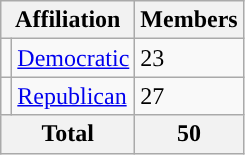<table class="wikitable">
<tr>
<th colspan="2">Affiliation</th>
<th>Members</th>
</tr>
<tr>
<td style="background-color:"></td>
<td><a href='#'>Democratic</a></td>
<td>23</td>
</tr>
<tr>
<td style="background-color:"></td>
<td><a href='#'>Republican</a></td>
<td>27</td>
</tr>
<tr>
<th colspan="2">Total</th>
<th>50</th>
</tr>
</table>
